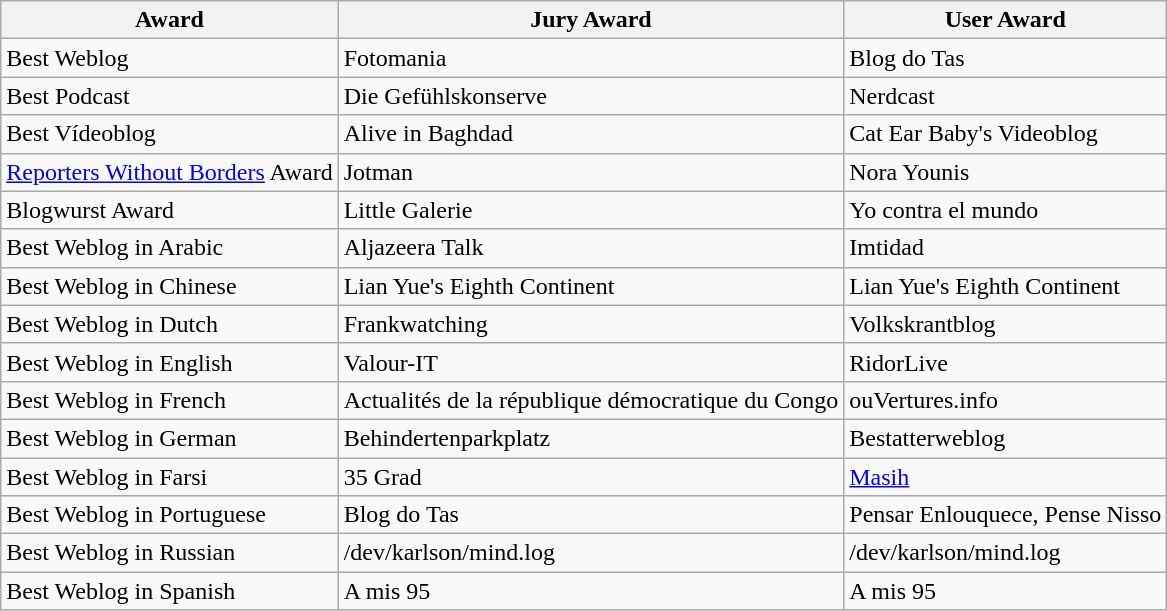<table class="wikitable">
<tr>
<th>Award</th>
<th>Jury Award</th>
<th>User Award</th>
</tr>
<tr>
<td>Best Weblog</td>
<td>Fotomania</td>
<td>Blog do Tas</td>
</tr>
<tr>
<td>Best Podcast</td>
<td>Die Gefühlskonserve</td>
<td>Nerdcast</td>
</tr>
<tr>
<td>Best Vídeoblog</td>
<td>Alive in Baghdad</td>
<td>Cat Ear Baby's Videoblog</td>
</tr>
<tr>
<td><a href='#'>Reporters Without Borders</a> Award</td>
<td>Jotman</td>
<td>Nora Younis</td>
</tr>
<tr>
<td>Blogwurst Award</td>
<td>Little Galerie</td>
<td>Yo contra el mundo</td>
</tr>
<tr>
<td>Best Weblog in Arabic</td>
<td>Aljazeera Talk</td>
<td>Imtidad</td>
</tr>
<tr>
<td>Best Weblog in Chinese</td>
<td>Lian Yue's Eighth Continent</td>
<td>Lian Yue's Eighth Continent</td>
</tr>
<tr>
<td>Best Weblog in Dutch</td>
<td>Frankwatching</td>
<td>Volkskrantblog</td>
</tr>
<tr>
<td>Best Weblog in English</td>
<td>Valour-IT</td>
<td>RidorLive</td>
</tr>
<tr>
<td>Best Weblog in French</td>
<td>Actualités de la république démocratique du Congo</td>
<td>ouVertures.info</td>
</tr>
<tr>
<td>Best Weblog in German</td>
<td>Behindertenparkplatz</td>
<td>Bestatterweblog</td>
</tr>
<tr>
<td>Best Weblog in Farsi</td>
<td>35 Grad</td>
<td><a href='#'>Masih</a></td>
</tr>
<tr>
<td>Best Weblog in Portuguese</td>
<td>Blog do Tas</td>
<td>Pensar Enlouquece, Pense Nisso</td>
</tr>
<tr>
<td>Best Weblog in Russian</td>
<td>/dev/karlson/mind.log</td>
<td>/dev/karlson/mind.log</td>
</tr>
<tr>
<td>Best Weblog in Spanish</td>
<td>A mis 95</td>
<td>A mis 95</td>
</tr>
</table>
